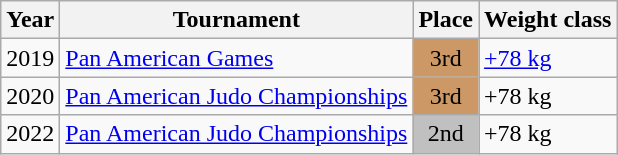<table class=wikitable>
<tr>
<th>Year</th>
<th>Tournament</th>
<th>Place</th>
<th>Weight class</th>
</tr>
<tr>
<td>2019</td>
<td><a href='#'>Pan American Games</a></td>
<td bgcolor="cc9966" align="center">3rd</td>
<td><a href='#'>+78 kg</a></td>
</tr>
<tr>
<td>2020</td>
<td><a href='#'>Pan American Judo Championships</a></td>
<td bgcolor="cc9966" align="center">3rd</td>
<td>+78 kg</td>
</tr>
<tr>
<td>2022</td>
<td><a href='#'>Pan American Judo Championships</a></td>
<td bgcolor="silver" align="center">2nd</td>
<td>+78 kg</td>
</tr>
</table>
